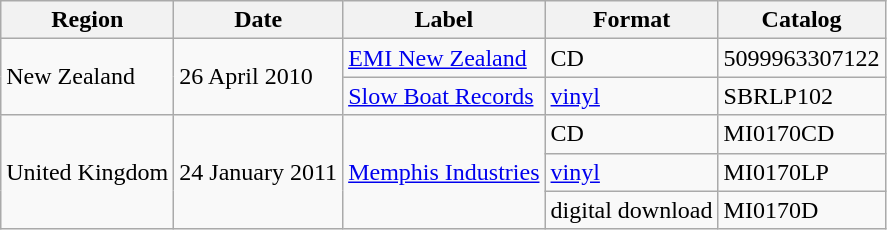<table class="wikitable">
<tr>
<th>Region</th>
<th>Date</th>
<th>Label</th>
<th>Format</th>
<th>Catalog</th>
</tr>
<tr>
<td rowspan="2">New Zealand</td>
<td rowspan="2">26 April 2010</td>
<td><a href='#'>EMI New Zealand</a></td>
<td>CD</td>
<td>5099963307122</td>
</tr>
<tr>
<td><a href='#'>Slow Boat Records</a></td>
<td><a href='#'>vinyl</a></td>
<td>SBRLP102</td>
</tr>
<tr>
<td rowspan="3">United Kingdom</td>
<td rowspan="3">24 January 2011</td>
<td rowspan="3"><a href='#'>Memphis Industries</a></td>
<td>CD</td>
<td>MI0170CD</td>
</tr>
<tr>
<td><a href='#'>vinyl</a></td>
<td>MI0170LP</td>
</tr>
<tr>
<td>digital download</td>
<td>MI0170D</td>
</tr>
</table>
